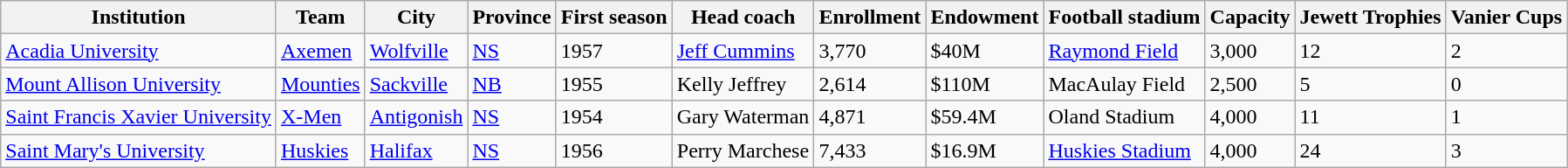<table class="wikitable">
<tr>
<th>Institution</th>
<th>Team</th>
<th>City</th>
<th>Province</th>
<th>First season</th>
<th>Head coach</th>
<th>Enrollment</th>
<th>Endowment</th>
<th>Football stadium</th>
<th>Capacity</th>
<th>Jewett Trophies</th>
<th>Vanier Cups</th>
</tr>
<tr>
<td><a href='#'>Acadia University</a></td>
<td><a href='#'>Axemen</a></td>
<td><a href='#'>Wolfville</a></td>
<td><a href='#'>NS</a></td>
<td>1957</td>
<td><a href='#'>Jeff Cummins</a></td>
<td>3,770</td>
<td>$40M</td>
<td><a href='#'>Raymond Field</a></td>
<td>3,000</td>
<td>12</td>
<td>2</td>
</tr>
<tr>
<td><a href='#'>Mount Allison University</a></td>
<td><a href='#'>Mounties</a></td>
<td><a href='#'>Sackville</a></td>
<td><a href='#'>NB</a></td>
<td>1955</td>
<td>Kelly Jeffrey</td>
<td>2,614</td>
<td>$110M</td>
<td>MacAulay Field</td>
<td>2,500</td>
<td>5</td>
<td>0</td>
</tr>
<tr>
<td><a href='#'>Saint Francis Xavier University</a></td>
<td><a href='#'>X-Men</a></td>
<td><a href='#'>Antigonish</a></td>
<td><a href='#'>NS</a></td>
<td>1954</td>
<td>Gary Waterman</td>
<td>4,871</td>
<td>$59.4M</td>
<td>Oland Stadium</td>
<td>4,000</td>
<td>11</td>
<td>1</td>
</tr>
<tr>
<td><a href='#'>Saint Mary's University</a></td>
<td><a href='#'>Huskies</a></td>
<td><a href='#'>Halifax</a></td>
<td><a href='#'>NS</a></td>
<td>1956</td>
<td>Perry Marchese</td>
<td>7,433</td>
<td>$16.9M</td>
<td><a href='#'>Huskies Stadium</a></td>
<td>4,000</td>
<td>24</td>
<td>3</td>
</tr>
</table>
